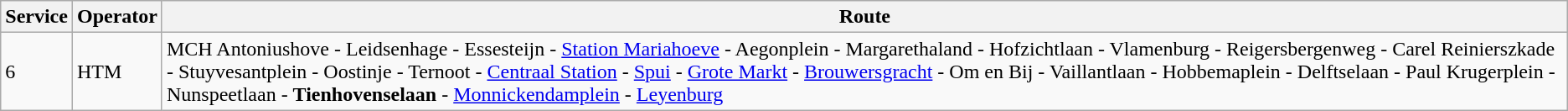<table class="wikitable vatop">
<tr>
<th>Service</th>
<th>Operator</th>
<th>Route</th>
</tr>
<tr>
<td>6</td>
<td>HTM</td>
<td>MCH Antoniushove - Leidsenhage - Essesteijn - <a href='#'>Station Mariahoeve</a> - Aegonplein - Margarethaland - Hofzichtlaan - Vlamenburg - Reigersbergenweg - Carel Reinierszkade - Stuyvesantplein - Oostinje - Ternoot - <a href='#'>Centraal Station</a> - <a href='#'>Spui</a> - <a href='#'>Grote Markt</a> - <a href='#'>Brouwersgracht</a> - Om en Bij - Vaillantlaan - Hobbemaplein - Delftselaan - Paul Krugerplein - Nunspeetlaan - <strong>Tienhovenselaan</strong> - <a href='#'>Monnickendamplein</a> - <a href='#'>Leyenburg</a></td>
</tr>
</table>
